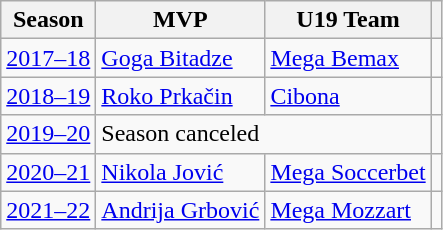<table class="wikitable">
<tr>
<th>Season</th>
<th>MVP</th>
<th>U19 Team</th>
<th></th>
</tr>
<tr>
<td><a href='#'>2017–18</a></td>
<td> <a href='#'>Goga Bitadze</a></td>
<td> <a href='#'>Mega Bemax</a></td>
<td></td>
</tr>
<tr>
<td><a href='#'>2018–19</a></td>
<td> <a href='#'>Roko Prkačin</a></td>
<td> <a href='#'>Cibona</a></td>
<td></td>
</tr>
<tr>
<td><a href='#'>2019–20</a></td>
<td colspan=2>Season canceled</td>
<td></td>
</tr>
<tr>
<td><a href='#'>2020–21</a></td>
<td> <a href='#'>Nikola Jović</a></td>
<td> <a href='#'>Mega Soccerbet</a></td>
<td></td>
</tr>
<tr>
<td><a href='#'>2021–22</a></td>
<td> <a href='#'>Andrija Grbović </a></td>
<td> <a href='#'>Mega Mozzart</a></td>
<td></td>
</tr>
</table>
